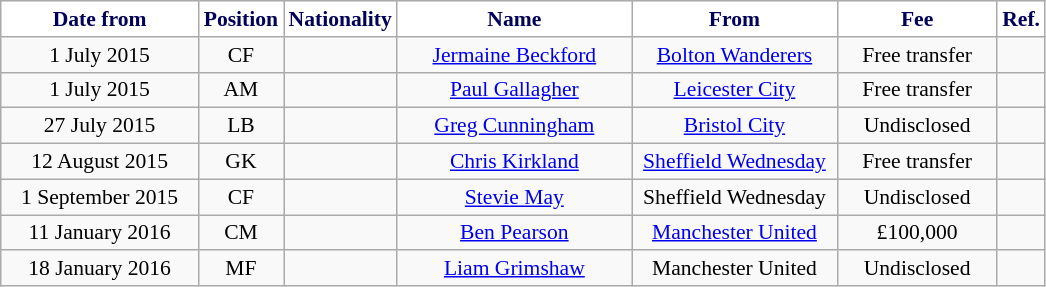<table class="wikitable"  style="text-align:center; font-size:90%; ">
<tr>
<th style="background:#fff; color:#00005a; width:125px;">Date from</th>
<th style="background:#fff; color:#00005a; width:50px;">Position</th>
<th style="background:#fff; color:#00005a; width:50px;">Nationality</th>
<th style="background:#fff; color:#00005a; width:150px;">Name</th>
<th style="background:#fff; color:#00005a; width:130px;">From</th>
<th style="background:#fff; color:#00005a; width:100px;">Fee</th>
<th style="background:#fff; color:#00005a;">Ref.</th>
</tr>
<tr>
<td>1 July 2015</td>
<td>CF</td>
<td></td>
<td><a href='#'>Jermaine Beckford</a></td>
<td><a href='#'>Bolton Wanderers</a></td>
<td>Free transfer</td>
<td></td>
</tr>
<tr>
<td>1 July 2015</td>
<td>AM</td>
<td></td>
<td><a href='#'>Paul Gallagher</a></td>
<td><a href='#'>Leicester City</a></td>
<td>Free transfer</td>
<td></td>
</tr>
<tr>
<td>27 July 2015</td>
<td>LB</td>
<td></td>
<td><a href='#'>Greg Cunningham</a></td>
<td><a href='#'>Bristol City</a></td>
<td>Undisclosed</td>
<td></td>
</tr>
<tr>
<td>12 August 2015</td>
<td>GK</td>
<td></td>
<td><a href='#'>Chris Kirkland</a></td>
<td><a href='#'>Sheffield Wednesday</a></td>
<td>Free transfer</td>
<td></td>
</tr>
<tr>
<td>1 September 2015</td>
<td>CF</td>
<td></td>
<td><a href='#'>Stevie May</a></td>
<td>Sheffield Wednesday</td>
<td>Undisclosed</td>
<td></td>
</tr>
<tr>
<td>11 January 2016</td>
<td>CM</td>
<td></td>
<td><a href='#'>Ben Pearson</a></td>
<td><a href='#'>Manchester United</a></td>
<td>£100,000</td>
<td></td>
</tr>
<tr>
<td>18 January 2016</td>
<td>MF</td>
<td></td>
<td><a href='#'>Liam Grimshaw</a></td>
<td>Manchester United</td>
<td>Undisclosed</td>
<td></td>
</tr>
</table>
